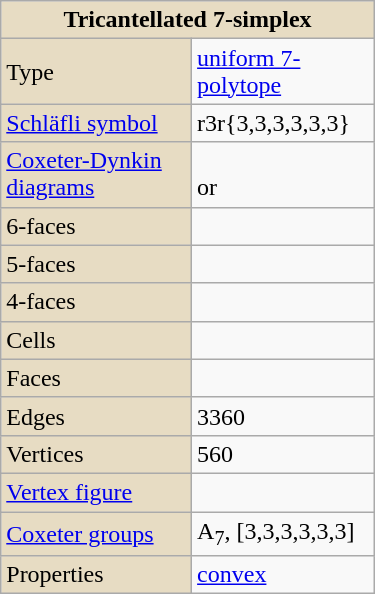<table class="wikitable" align="right" style="margin-left:10px" width="250">
<tr>
<th style="background:#e7dcc3;" colspan="2">Tricantellated 7-simplex</th>
</tr>
<tr>
<td style="background:#e7dcc3;">Type</td>
<td><a href='#'>uniform 7-polytope</a></td>
</tr>
<tr>
<td style="background:#e7dcc3;"><a href='#'>Schläfli symbol</a></td>
<td>r3r{3,3,3,3,3,3}<br></td>
</tr>
<tr>
<td style="background:#e7dcc3;"><a href='#'>Coxeter-Dynkin diagrams</a></td>
<td><br>or </td>
</tr>
<tr>
<td style="background:#e7dcc3;">6-faces</td>
<td></td>
</tr>
<tr>
<td style="background:#e7dcc3;">5-faces</td>
<td></td>
</tr>
<tr>
<td style="background:#e7dcc3;">4-faces</td>
<td></td>
</tr>
<tr>
<td style="background:#e7dcc3;">Cells</td>
<td></td>
</tr>
<tr>
<td style="background:#e7dcc3;">Faces</td>
<td></td>
</tr>
<tr>
<td style="background:#e7dcc3;">Edges</td>
<td>3360</td>
</tr>
<tr>
<td style="background:#e7dcc3;">Vertices</td>
<td>560</td>
</tr>
<tr>
<td style="background:#e7dcc3;"><a href='#'>Vertex figure</a></td>
<td></td>
</tr>
<tr>
<td style="background:#e7dcc3;"><a href='#'>Coxeter groups</a></td>
<td>A<sub>7</sub>, [3,3,3,3,3,3]</td>
</tr>
<tr>
<td style="background:#e7dcc3;">Properties</td>
<td><a href='#'>convex</a></td>
</tr>
</table>
